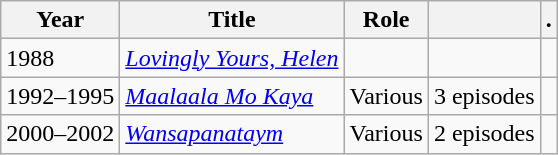<table class="wikitable">
<tr>
<th>Year</th>
<th>Title</th>
<th>Role</th>
<th></th>
<th>.</th>
</tr>
<tr>
<td>1988</td>
<td><em><a href='#'>Lovingly Yours, Helen</a></em></td>
<td></td>
<td></td>
<td style="text-align:center;"></td>
</tr>
<tr>
<td>1992–1995</td>
<td><em><a href='#'>Maalaala Mo Kaya</a></em></td>
<td>Various</td>
<td>3 episodes</td>
<td style="text-align:center;"></td>
</tr>
<tr>
<td>2000–2002</td>
<td><em><a href='#'>Wansapanataym</a></em></td>
<td>Various</td>
<td>2 episodes</td>
<td style="text-align:center;"></td>
</tr>
</table>
